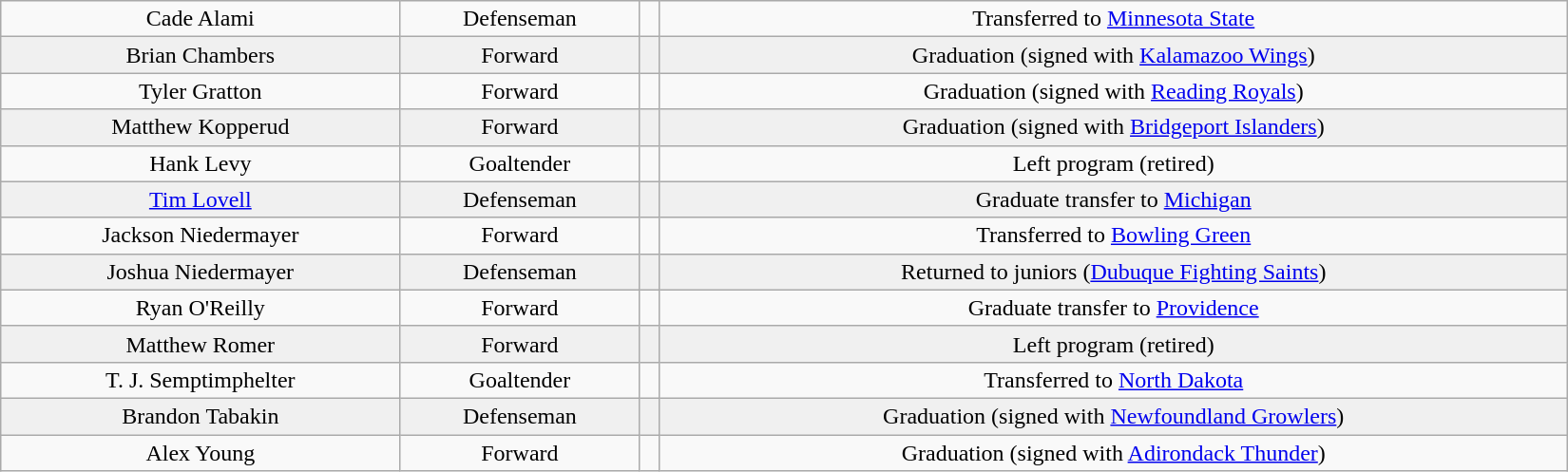<table class="wikitable" width=1100>
<tr align="center" bgcolor="">
<td>Cade Alami</td>
<td>Defenseman</td>
<td></td>
<td>Transferred to <a href='#'>Minnesota State</a></td>
</tr>
<tr align="center" bgcolor="f0f0f0">
<td>Brian Chambers</td>
<td>Forward</td>
<td></td>
<td>Graduation (signed with <a href='#'>Kalamazoo Wings</a>)</td>
</tr>
<tr align="center" bgcolor="">
<td>Tyler Gratton</td>
<td>Forward</td>
<td></td>
<td>Graduation (signed with <a href='#'>Reading Royals</a>)</td>
</tr>
<tr align="center" bgcolor="f0f0f0">
<td>Matthew Kopperud</td>
<td>Forward</td>
<td></td>
<td>Graduation (signed with <a href='#'>Bridgeport Islanders</a>)</td>
</tr>
<tr align="center" bgcolor="">
<td>Hank Levy</td>
<td>Goaltender</td>
<td></td>
<td>Left program (retired)</td>
</tr>
<tr align="center" bgcolor="f0f0f0">
<td><a href='#'>Tim Lovell</a></td>
<td>Defenseman</td>
<td></td>
<td>Graduate transfer to <a href='#'>Michigan</a></td>
</tr>
<tr align="center" bgcolor="">
<td>Jackson Niedermayer</td>
<td>Forward</td>
<td></td>
<td>Transferred to <a href='#'>Bowling Green</a></td>
</tr>
<tr align="center" bgcolor="f0f0f0">
<td>Joshua Niedermayer</td>
<td>Defenseman</td>
<td></td>
<td>Returned to juniors (<a href='#'>Dubuque Fighting Saints</a>)</td>
</tr>
<tr align="center" bgcolor="">
<td>Ryan O'Reilly</td>
<td>Forward</td>
<td></td>
<td>Graduate transfer to <a href='#'>Providence</a></td>
</tr>
<tr align="center" bgcolor="f0f0f0">
<td>Matthew Romer</td>
<td>Forward</td>
<td></td>
<td>Left program (retired)</td>
</tr>
<tr align="center" bgcolor="">
<td>T. J. Semptimphelter</td>
<td>Goaltender</td>
<td></td>
<td>Transferred to <a href='#'>North Dakota</a></td>
</tr>
<tr align="center" bgcolor="f0f0f0">
<td>Brandon Tabakin</td>
<td>Defenseman</td>
<td></td>
<td>Graduation (signed with <a href='#'>Newfoundland Growlers</a>)</td>
</tr>
<tr align="center" bgcolor="">
<td>Alex Young</td>
<td>Forward</td>
<td></td>
<td>Graduation (signed with <a href='#'>Adirondack Thunder</a>)</td>
</tr>
</table>
